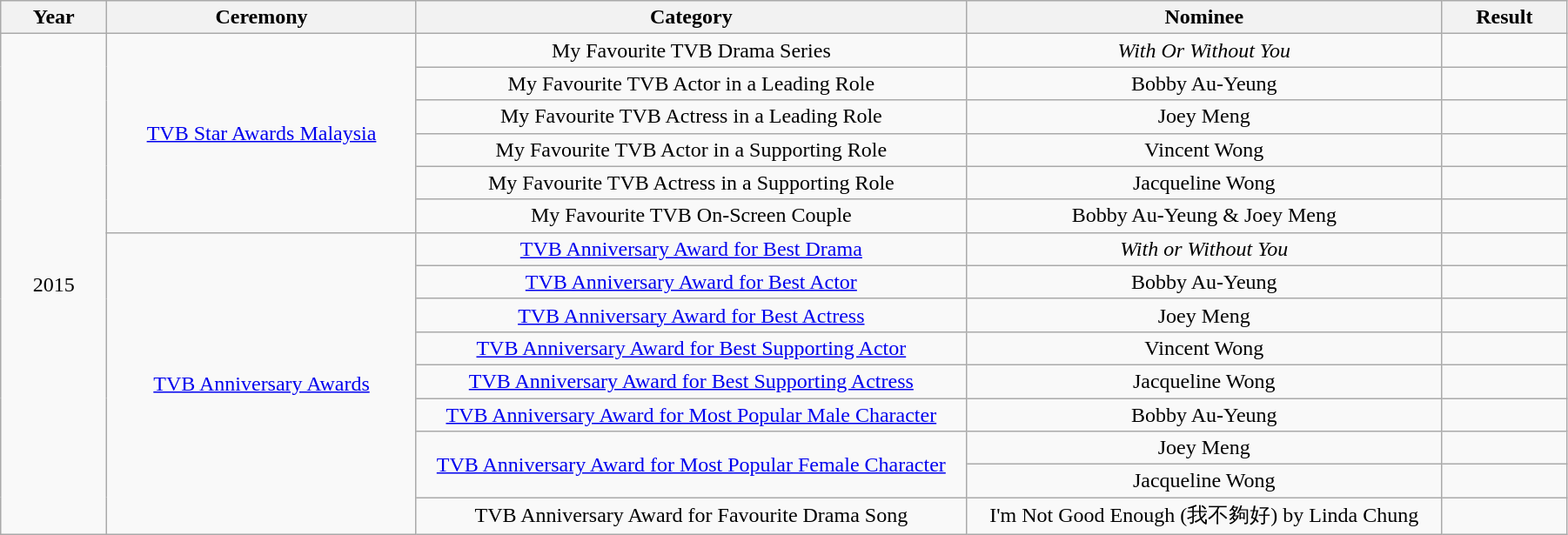<table class="wikitable" style="width:95%;text-align:center;">
<tr>
<th style="width:50px;">Year</th>
<th style="width:160px;">Ceremony</th>
<th style="width:290px;">Category</th>
<th style="width:250px;">Nominee</th>
<th style="width:60px;">Result</th>
</tr>
<tr>
<td rowspan=15>2015</td>
<td rowspan=6><a href='#'>TVB Star Awards Malaysia</a></td>
<td>My Favourite TVB Drama Series</td>
<td><em>With Or Without You</em></td>
<td></td>
</tr>
<tr>
<td>My Favourite TVB Actor in a Leading Role</td>
<td>Bobby Au-Yeung</td>
<td></td>
</tr>
<tr>
<td>My Favourite TVB Actress in a Leading Role</td>
<td>Joey Meng</td>
<td></td>
</tr>
<tr>
<td>My Favourite TVB Actor in a Supporting Role</td>
<td>Vincent Wong</td>
<td></td>
</tr>
<tr>
<td>My Favourite TVB Actress in a Supporting Role</td>
<td>Jacqueline Wong</td>
<td></td>
</tr>
<tr>
<td>My Favourite TVB On-Screen Couple</td>
<td>Bobby Au-Yeung & Joey Meng</td>
<td></td>
</tr>
<tr>
<td rowspan=9><a href='#'>TVB Anniversary Awards</a></td>
<td><a href='#'>TVB Anniversary Award for Best Drama</a></td>
<td><em>With or Without You</em></td>
<td></td>
</tr>
<tr>
<td><a href='#'>TVB Anniversary Award for Best Actor</a></td>
<td>Bobby Au-Yeung</td>
<td></td>
</tr>
<tr>
<td><a href='#'>TVB Anniversary Award for Best Actress</a></td>
<td>Joey Meng</td>
<td></td>
</tr>
<tr>
<td><a href='#'>TVB Anniversary Award for Best Supporting Actor</a></td>
<td>Vincent Wong</td>
<td></td>
</tr>
<tr>
<td><a href='#'>TVB Anniversary Award for Best Supporting Actress</a></td>
<td>Jacqueline Wong</td>
<td></td>
</tr>
<tr>
<td><a href='#'>TVB Anniversary Award for Most Popular Male Character</a></td>
<td>Bobby Au-Yeung</td>
<td></td>
</tr>
<tr>
<td rowspan=2><a href='#'>TVB Anniversary Award for Most Popular Female Character</a></td>
<td>Joey Meng</td>
<td></td>
</tr>
<tr>
<td>Jacqueline Wong</td>
<td></td>
</tr>
<tr>
<td>TVB Anniversary Award for Favourite Drama Song</td>
<td>I'm Not Good Enough (我不夠好) by Linda Chung</td>
<td></td>
</tr>
</table>
